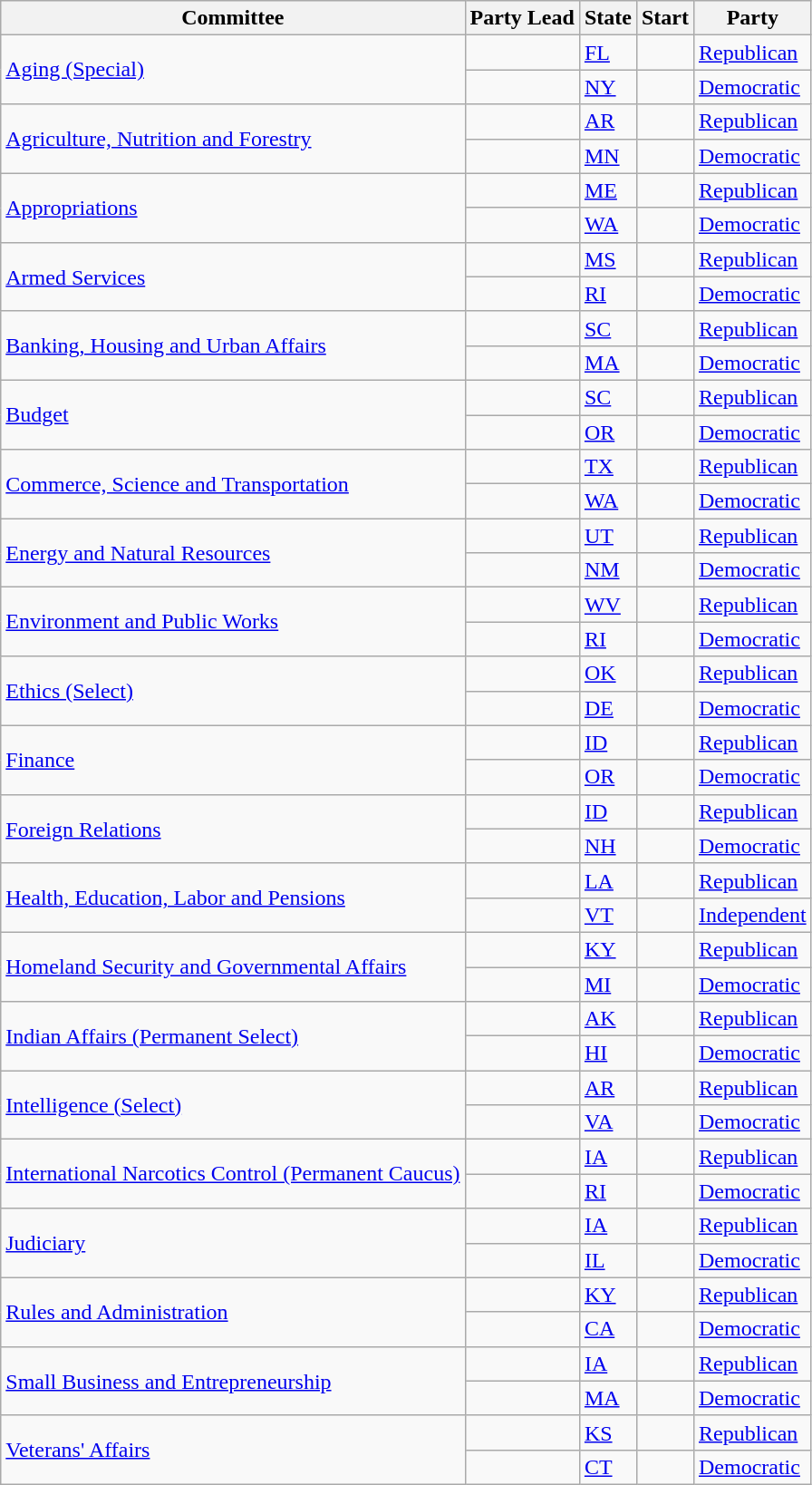<table class="wikitable sortable">
<tr>
<th>Committee</th>
<th>Party Lead</th>
<th>State</th>
<th>Start</th>
<th>Party</th>
</tr>
<tr>
<td rowspan=2><a href='#'>Aging (Special)</a></td>
<td></td>
<td><a href='#'>FL</a></td>
<td></td>
<td><a href='#'>Republican</a></td>
</tr>
<tr>
<td></td>
<td><a href='#'>NY</a></td>
<td></td>
<td><a href='#'>Democratic</a></td>
</tr>
<tr>
<td rowspan=2><a href='#'>Agriculture, Nutrition and Forestry</a></td>
<td></td>
<td><a href='#'>AR</a></td>
<td></td>
<td><a href='#'>Republican</a></td>
</tr>
<tr>
<td></td>
<td><a href='#'>MN</a></td>
<td></td>
<td><a href='#'>Democratic</a></td>
</tr>
<tr>
<td rowspan=2><a href='#'>Appropriations</a></td>
<td></td>
<td><a href='#'>ME</a></td>
<td></td>
<td><a href='#'>Republican</a></td>
</tr>
<tr>
<td></td>
<td><a href='#'>WA</a></td>
<td></td>
<td><a href='#'>Democratic</a></td>
</tr>
<tr>
<td rowspan=2><a href='#'>Armed Services</a></td>
<td></td>
<td><a href='#'>MS</a></td>
<td></td>
<td><a href='#'>Republican</a></td>
</tr>
<tr>
<td></td>
<td><a href='#'>RI</a></td>
<td></td>
<td><a href='#'>Democratic</a></td>
</tr>
<tr>
<td rowspan=2><a href='#'>Banking, Housing and Urban Affairs</a></td>
<td></td>
<td><a href='#'>SC</a></td>
<td></td>
<td><a href='#'>Republican</a></td>
</tr>
<tr>
<td></td>
<td><a href='#'>MA</a></td>
<td></td>
<td><a href='#'>Democratic</a></td>
</tr>
<tr>
<td rowspan=2><a href='#'>Budget</a></td>
<td></td>
<td><a href='#'>SC</a></td>
<td></td>
<td><a href='#'>Republican</a></td>
</tr>
<tr>
<td></td>
<td><a href='#'>OR</a></td>
<td></td>
<td><a href='#'>Democratic</a></td>
</tr>
<tr>
<td rowspan=2><a href='#'>Commerce, Science and Transportation</a></td>
<td></td>
<td><a href='#'>TX</a></td>
<td></td>
<td><a href='#'>Republican</a></td>
</tr>
<tr>
<td></td>
<td><a href='#'>WA</a></td>
<td></td>
<td><a href='#'>Democratic</a></td>
</tr>
<tr>
<td rowspan=2><a href='#'>Energy and Natural Resources</a></td>
<td></td>
<td><a href='#'>UT</a></td>
<td></td>
<td><a href='#'>Republican</a></td>
</tr>
<tr>
<td></td>
<td><a href='#'>NM</a></td>
<td></td>
<td><a href='#'>Democratic</a></td>
</tr>
<tr>
<td rowspan=2><a href='#'>Environment and Public Works</a></td>
<td></td>
<td><a href='#'>WV</a></td>
<td></td>
<td><a href='#'>Republican</a></td>
</tr>
<tr>
<td></td>
<td><a href='#'>RI</a></td>
<td></td>
<td><a href='#'>Democratic</a></td>
</tr>
<tr>
<td rowspan=2><a href='#'>Ethics (Select)</a></td>
<td></td>
<td><a href='#'>OK</a></td>
<td></td>
<td><a href='#'>Republican</a></td>
</tr>
<tr>
<td></td>
<td><a href='#'>DE</a></td>
<td></td>
<td><a href='#'>Democratic</a></td>
</tr>
<tr>
<td rowspan=2><a href='#'>Finance</a></td>
<td></td>
<td><a href='#'>ID</a></td>
<td></td>
<td><a href='#'>Republican</a></td>
</tr>
<tr>
<td></td>
<td><a href='#'>OR</a></td>
<td></td>
<td><a href='#'>Democratic</a></td>
</tr>
<tr>
<td rowspan=2><a href='#'>Foreign Relations</a></td>
<td></td>
<td><a href='#'>ID</a></td>
<td></td>
<td><a href='#'>Republican</a></td>
</tr>
<tr>
<td></td>
<td><a href='#'>NH</a></td>
<td></td>
<td><a href='#'>Democratic</a></td>
</tr>
<tr>
<td rowspan=2><a href='#'>Health, Education, Labor and Pensions</a></td>
<td></td>
<td><a href='#'>LA</a></td>
<td></td>
<td><a href='#'>Republican</a></td>
</tr>
<tr>
<td></td>
<td><a href='#'>VT</a></td>
<td></td>
<td><a href='#'>Independent</a></td>
</tr>
<tr>
<td rowspan=2><a href='#'>Homeland Security and Governmental Affairs</a></td>
<td></td>
<td><a href='#'>KY</a></td>
<td></td>
<td><a href='#'>Republican</a></td>
</tr>
<tr>
<td></td>
<td><a href='#'>MI</a></td>
<td></td>
<td><a href='#'>Democratic</a></td>
</tr>
<tr>
<td rowspan=2><a href='#'>Indian Affairs (Permanent Select)</a></td>
<td></td>
<td><a href='#'>AK</a></td>
<td></td>
<td><a href='#'>Republican</a></td>
</tr>
<tr>
<td></td>
<td><a href='#'>HI</a></td>
<td></td>
<td><a href='#'>Democratic</a></td>
</tr>
<tr>
<td rowspan=2><a href='#'>Intelligence (Select)</a></td>
<td></td>
<td><a href='#'>AR</a></td>
<td></td>
<td><a href='#'>Republican</a></td>
</tr>
<tr>
<td></td>
<td><a href='#'>VA</a></td>
<td></td>
<td><a href='#'>Democratic</a></td>
</tr>
<tr>
<td rowspan=2><a href='#'>International Narcotics Control (Permanent Caucus)</a></td>
<td></td>
<td><a href='#'>IA</a></td>
<td></td>
<td><a href='#'>Republican</a></td>
</tr>
<tr>
<td></td>
<td><a href='#'>RI</a></td>
<td></td>
<td><a href='#'>Democratic</a></td>
</tr>
<tr>
<td rowspan=2><a href='#'>Judiciary</a></td>
<td></td>
<td><a href='#'>IA</a></td>
<td></td>
<td><a href='#'>Republican</a></td>
</tr>
<tr>
<td></td>
<td><a href='#'>IL</a></td>
<td></td>
<td><a href='#'>Democratic</a></td>
</tr>
<tr>
<td rowspan=2><a href='#'>Rules and Administration</a></td>
<td></td>
<td><a href='#'>KY</a></td>
<td></td>
<td><a href='#'>Republican</a></td>
</tr>
<tr>
<td></td>
<td><a href='#'>CA</a></td>
<td></td>
<td><a href='#'>Democratic</a></td>
</tr>
<tr>
<td rowspan=2><a href='#'>Small Business and Entrepreneurship</a></td>
<td></td>
<td><a href='#'>IA</a></td>
<td></td>
<td><a href='#'>Republican</a></td>
</tr>
<tr>
<td></td>
<td><a href='#'>MA</a></td>
<td></td>
<td><a href='#'>Democratic</a></td>
</tr>
<tr>
<td rowspan=2><a href='#'>Veterans' Affairs</a></td>
<td></td>
<td><a href='#'>KS</a></td>
<td></td>
<td><a href='#'>Republican</a></td>
</tr>
<tr>
<td></td>
<td><a href='#'>CT</a></td>
<td></td>
<td><a href='#'>Democratic</a></td>
</tr>
</table>
